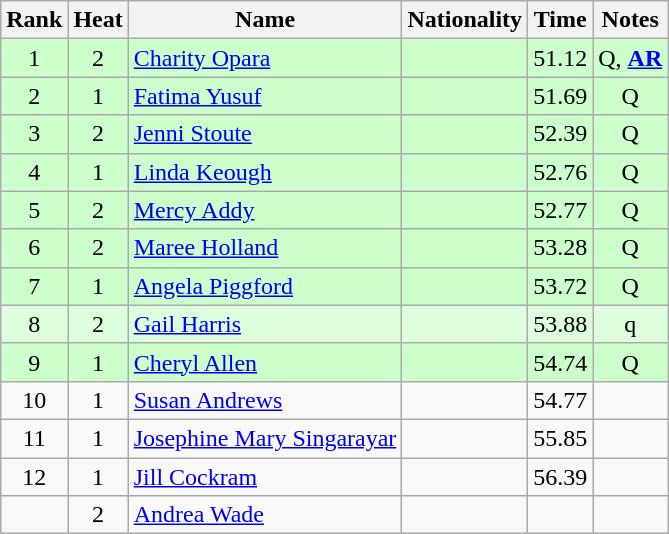<table class="wikitable sortable" style="text-align:center">
<tr>
<th>Rank</th>
<th>Heat</th>
<th>Name</th>
<th>Nationality</th>
<th>Time</th>
<th>Notes</th>
</tr>
<tr bgcolor=ccffcc>
<td>1</td>
<td>2</td>
<td align=left><a href='#'>Charity Opara</a></td>
<td align=left></td>
<td>51.12</td>
<td>Q, <strong><a href='#'>AR</a></strong></td>
</tr>
<tr bgcolor=ccffcc>
<td>2</td>
<td>1</td>
<td align=left><a href='#'>Fatima Yusuf</a></td>
<td align=left></td>
<td>51.69</td>
<td>Q</td>
</tr>
<tr bgcolor=ccffcc>
<td>3</td>
<td>2</td>
<td align=left><a href='#'>Jenni Stoute</a></td>
<td align=left></td>
<td>52.39</td>
<td>Q</td>
</tr>
<tr bgcolor=ccffcc>
<td>4</td>
<td>1</td>
<td align=left><a href='#'>Linda Keough</a></td>
<td align=left></td>
<td>52.76</td>
<td>Q</td>
</tr>
<tr bgcolor=ccffcc>
<td>5</td>
<td>2</td>
<td align=left><a href='#'>Mercy Addy</a></td>
<td align=left></td>
<td>52.77</td>
<td>Q</td>
</tr>
<tr bgcolor=ccffcc>
<td>6</td>
<td>2</td>
<td align=left><a href='#'>Maree Holland</a></td>
<td align=left></td>
<td>53.28</td>
<td>Q</td>
</tr>
<tr bgcolor=ccffcc>
<td>7</td>
<td>1</td>
<td align=left><a href='#'>Angela Piggford</a></td>
<td align=left></td>
<td>53.72</td>
<td>Q</td>
</tr>
<tr bgcolor=ddffdd>
<td>8</td>
<td>2</td>
<td align=left><a href='#'>Gail Harris</a></td>
<td align=left></td>
<td>53.88</td>
<td>q</td>
</tr>
<tr bgcolor=ccffcc>
<td>9</td>
<td>1</td>
<td align=left><a href='#'>Cheryl Allen</a></td>
<td align=left></td>
<td>54.74</td>
<td>Q</td>
</tr>
<tr>
<td>10</td>
<td>1</td>
<td align=left><a href='#'>Susan Andrews</a></td>
<td align=left></td>
<td>54.77</td>
<td></td>
</tr>
<tr>
<td>11</td>
<td>1</td>
<td align=left><a href='#'>Josephine Mary Singarayar</a></td>
<td align=left></td>
<td>55.85</td>
<td></td>
</tr>
<tr>
<td>12</td>
<td>1</td>
<td align=left><a href='#'>Jill Cockram</a></td>
<td align=left></td>
<td>56.39</td>
<td></td>
</tr>
<tr>
<td></td>
<td>2</td>
<td align=left><a href='#'>Andrea Wade</a></td>
<td align=left></td>
<td></td>
<td></td>
</tr>
</table>
